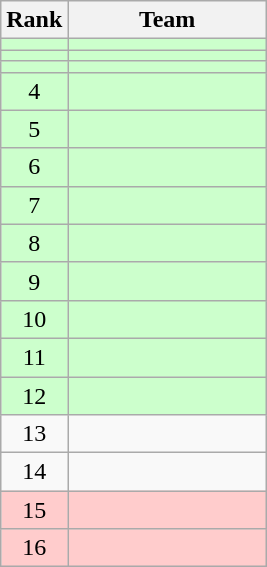<table class=wikitable style="text-align:center;">
<tr>
<th>Rank</th>
<th width=125>Team</th>
</tr>
<tr bgcolor=#ccffcc>
<td></td>
<td align=left></td>
</tr>
<tr bgcolor=#ccffcc>
<td></td>
<td align=left></td>
</tr>
<tr bgcolor=#ccffcc>
<td></td>
<td align=left></td>
</tr>
<tr bgcolor=#ccffcc>
<td>4</td>
<td align=left></td>
</tr>
<tr bgcolor=#ccffcc>
<td>5</td>
<td align=left></td>
</tr>
<tr bgcolor=#ccffcc>
<td>6</td>
<td align=left></td>
</tr>
<tr bgcolor=#ccffcc>
<td>7</td>
<td align=left></td>
</tr>
<tr bgcolor=#ccffcc>
<td>8</td>
<td align=left></td>
</tr>
<tr bgcolor=#ccffcc>
<td>9</td>
<td align=left></td>
</tr>
<tr bgcolor=#ccffcc>
<td>10</td>
<td align=left></td>
</tr>
<tr bgcolor=#ccffcc>
<td>11</td>
<td align=left></td>
</tr>
<tr bgcolor=#ccffcc>
<td>12</td>
<td align=left></td>
</tr>
<tr>
<td>13</td>
<td align=left></td>
</tr>
<tr>
<td>14</td>
<td align=left></td>
</tr>
<tr bgcolor=#ffcccc>
<td>15</td>
<td align=left></td>
</tr>
<tr bgcolor=#ffcccc>
<td>16</td>
<td align=left></td>
</tr>
</table>
